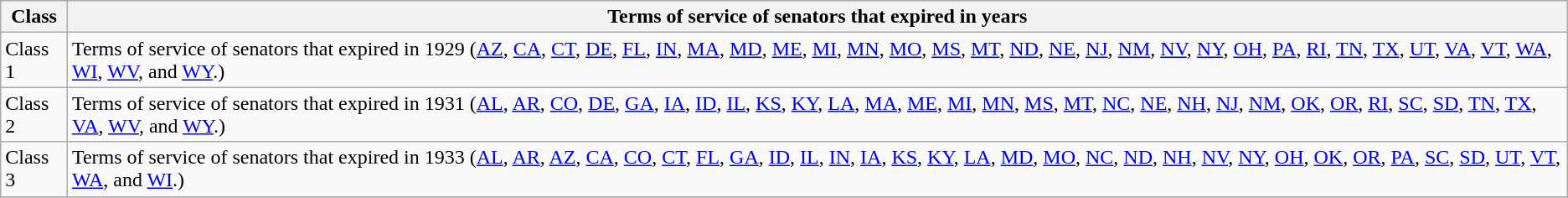<table class="wikitable sortable">
<tr valign=bottom>
<th>Class</th>
<th>Terms of service of senators that expired in years</th>
</tr>
<tr>
<td>Class 1</td>
<td>Terms of service of senators that expired in 1929 (<a href='#'>AZ</a>, <a href='#'>CA</a>, <a href='#'>CT</a>, <a href='#'>DE</a>, <a href='#'>FL</a>, <a href='#'>IN</a>, <a href='#'>MA</a>, <a href='#'>MD</a>, <a href='#'>ME</a>,  <a href='#'>MI</a>, <a href='#'>MN</a>, <a href='#'>MO</a>, <a href='#'>MS</a>, <a href='#'>MT</a>, <a href='#'>ND</a>, <a href='#'>NE</a>, <a href='#'>NJ</a>, <a href='#'>NM</a>, <a href='#'>NV</a>, <a href='#'>NY</a>, <a href='#'>OH</a>, <a href='#'>PA</a>, <a href='#'>RI</a>, <a href='#'>TN</a>, <a href='#'>TX</a>, <a href='#'>UT</a>, <a href='#'>VA</a>, <a href='#'>VT</a>, <a href='#'>WA</a>, <a href='#'>WI</a>, <a href='#'>WV</a>, and <a href='#'>WY</a>.)</td>
</tr>
<tr>
<td>Class 2</td>
<td>Terms of service of senators that expired in 1931 (<a href='#'>AL</a>, <a href='#'>AR</a>, <a href='#'>CO</a>, <a href='#'>DE</a>, <a href='#'>GA</a>, <a href='#'>IA</a>, <a href='#'>ID</a>, <a href='#'>IL</a>, <a href='#'>KS</a>, <a href='#'>KY</a>, <a href='#'>LA</a>, <a href='#'>MA</a>, <a href='#'>ME</a>, <a href='#'>MI</a>, <a href='#'>MN</a>, <a href='#'>MS</a>, <a href='#'>MT</a>, <a href='#'>NC</a>, <a href='#'>NE</a>, <a href='#'>NH</a>, <a href='#'>NJ</a>, <a href='#'>NM</a>, <a href='#'>OK</a>, <a href='#'>OR</a>, <a href='#'>RI</a>, <a href='#'>SC</a>, <a href='#'>SD</a>, <a href='#'>TN</a>, <a href='#'>TX</a>, <a href='#'>VA</a>, <a href='#'>WV</a>, and <a href='#'>WY</a>.)</td>
</tr>
<tr>
<td>Class 3</td>
<td>Terms of service of senators that expired in 1933 (<a href='#'>AL</a>, <a href='#'>AR</a>, <a href='#'>AZ</a>, <a href='#'>CA</a>, <a href='#'>CO</a>, <a href='#'>CT</a>, <a href='#'>FL</a>, <a href='#'>GA</a>, <a href='#'>ID</a>, <a href='#'>IL</a>, <a href='#'>IN</a>, <a href='#'>IA</a>, <a href='#'>KS</a>, <a href='#'>KY</a>, <a href='#'>LA</a>, <a href='#'>MD</a>, <a href='#'>MO</a>, <a href='#'>NC</a>, <a href='#'>ND</a>, <a href='#'>NH</a>, <a href='#'>NV</a>, <a href='#'>NY</a>, <a href='#'>OH</a>, <a href='#'>OK</a>, <a href='#'>OR</a>, <a href='#'>PA</a>, <a href='#'>SC</a>, <a href='#'>SD</a>, <a href='#'>UT</a>, <a href='#'>VT</a>, <a href='#'>WA</a>, and <a href='#'>WI</a>.)</td>
</tr>
<tr>
</tr>
</table>
